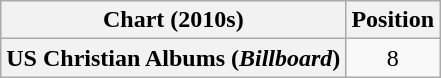<table class="wikitable plainrowheaders" style="text-align:center">
<tr>
<th scope="col">Chart (2010s)</th>
<th scope="col">Position</th>
</tr>
<tr>
<th scope="row">US Christian Albums (<em>Billboard</em>)</th>
<td>8</td>
</tr>
</table>
